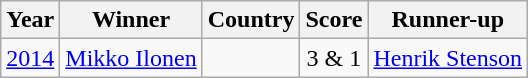<table class="wikitable">
<tr>
<th>Year</th>
<th>Winner</th>
<th>Country</th>
<th>Score</th>
<th>Runner-up</th>
</tr>
<tr>
<td><a href='#'>2014</a></td>
<td><a href='#'>Mikko Ilonen</a></td>
<td></td>
<td align=center>3 & 1</td>
<td> <a href='#'>Henrik Stenson</a></td>
</tr>
</table>
